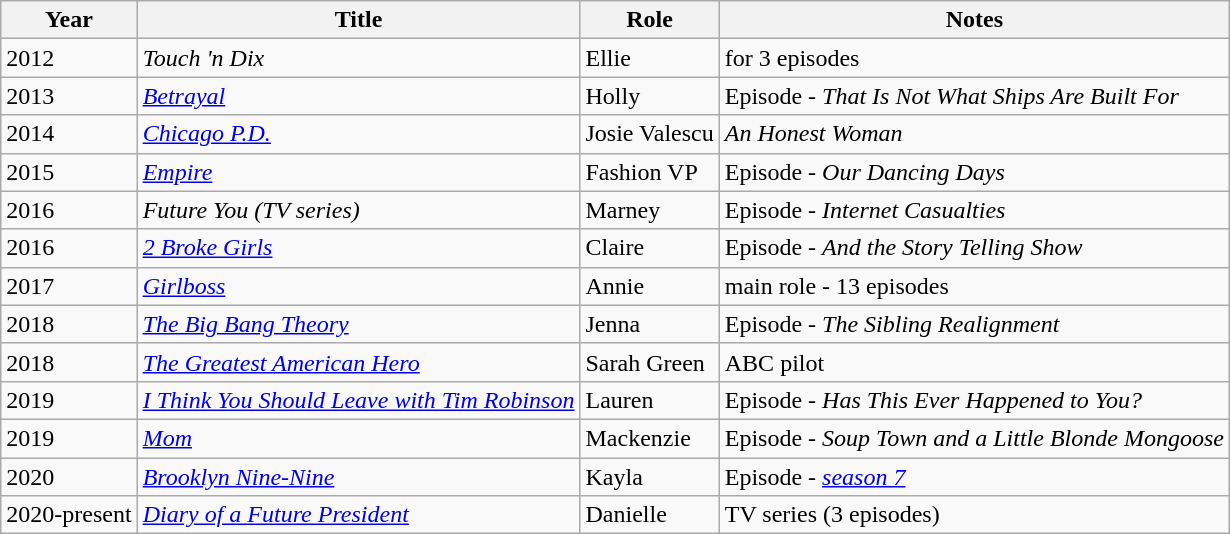<table class="wikitable sortable">
<tr>
<th>Year</th>
<th>Title</th>
<th>Role</th>
<th class="unsortable">Notes</th>
</tr>
<tr>
<td>2012</td>
<td><em>Touch 'n Dix </em></td>
<td>Ellie</td>
<td>for 3 episodes</td>
</tr>
<tr>
<td>2013</td>
<td><em><a href='#'>Betrayal</a></em></td>
<td>Holly</td>
<td>Episode - <em>That Is Not What Ships Are Built For </em></td>
</tr>
<tr>
<td>2014</td>
<td><em><a href='#'>Chicago P.D.</a></em></td>
<td>Josie Valescu</td>
<td><em>An Honest Woman</em></td>
</tr>
<tr>
<td>2015</td>
<td><em><a href='#'>Empire</a></em></td>
<td>Fashion VP</td>
<td>Episode - <em>Our Dancing Days</em></td>
</tr>
<tr>
<td>2016</td>
<td><em>Future You (TV series)</em></td>
<td>Marney</td>
<td>Episode - <em>Internet Casualties</em></td>
</tr>
<tr>
<td>2016</td>
<td><em><a href='#'>2 Broke Girls</a></em></td>
<td>Claire</td>
<td>Episode - <em>And the Story Telling Show</em></td>
</tr>
<tr>
<td>2017</td>
<td><em><a href='#'>Girlboss</a></em></td>
<td>Annie</td>
<td>main role - 13 episodes</td>
</tr>
<tr>
<td>2018</td>
<td><em><a href='#'>The Big Bang Theory</a></em></td>
<td>Jenna</td>
<td>Episode - <em>The Sibling Realignment</em></td>
</tr>
<tr>
<td>2018</td>
<td><em><a href='#'>The Greatest American Hero</a></em> </td>
<td>Sarah Green</td>
<td>ABC pilot</td>
</tr>
<tr>
<td>2019</td>
<td><em><a href='#'>I Think You Should Leave with Tim Robinson</a></em></td>
<td>Lauren</td>
<td>Episode - <em>Has This Ever Happened to You? </em></td>
</tr>
<tr>
<td>2019</td>
<td><em><a href='#'>Mom</a></em></td>
<td>Mackenzie</td>
<td>Episode - <em>Soup Town and a Little Blonde Mongoose</em></td>
</tr>
<tr>
<td>2020</td>
<td><em><a href='#'>Brooklyn Nine-Nine</a></em></td>
<td>Kayla</td>
<td>Episode - <em><a href='#'>season 7</a></em></td>
</tr>
<tr>
<td>2020-present</td>
<td><em><a href='#'>Diary of a Future President</a></em> </td>
<td>Danielle</td>
<td>TV series (3 episodes)</td>
</tr>
</table>
